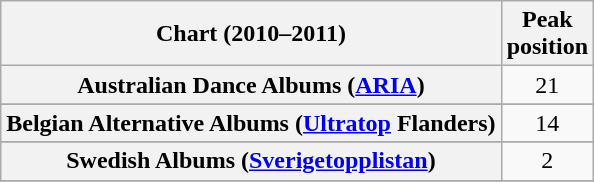<table class="wikitable sortable plainrowheaders" style="text-align:center;">
<tr>
<th scope="col">Chart (2010–2011)</th>
<th scope="col">Peak<br>position</th>
</tr>
<tr>
<th scope="row">Australian Dance Albums (<a href='#'>ARIA</a>)</th>
<td>21</td>
</tr>
<tr>
</tr>
<tr>
<th scope="row">Belgian Alternative Albums (<a href='#'>Ultratop</a> Flanders)</th>
<td>14</td>
</tr>
<tr>
</tr>
<tr>
</tr>
<tr>
<th scope="row">Swedish Albums (<a href='#'>Sverigetopplistan</a>)</th>
<td>2</td>
</tr>
<tr>
</tr>
<tr>
</tr>
<tr>
</tr>
</table>
